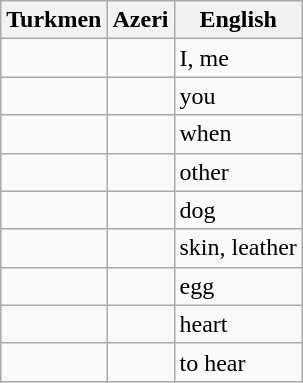<table class="wikitable">
<tr>
<th>Turkmen</th>
<th>Azeri</th>
<th>English</th>
</tr>
<tr>
<td></td>
<td></td>
<td>I, me</td>
</tr>
<tr>
<td></td>
<td></td>
<td>you</td>
</tr>
<tr>
<td></td>
<td></td>
<td>when</td>
</tr>
<tr>
<td></td>
<td></td>
<td>other</td>
</tr>
<tr>
<td></td>
<td></td>
<td>dog</td>
</tr>
<tr>
<td></td>
<td></td>
<td>skin, leather</td>
</tr>
<tr>
<td></td>
<td></td>
<td>egg</td>
</tr>
<tr>
<td></td>
<td></td>
<td>heart</td>
</tr>
<tr>
<td></td>
<td></td>
<td>to hear</td>
</tr>
</table>
